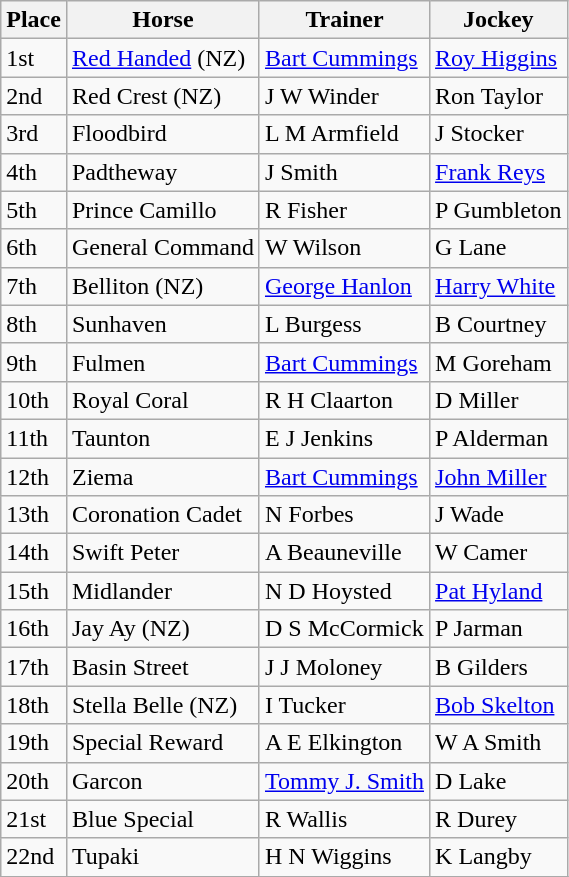<table class="wikitable sortable">
<tr>
<th>Place</th>
<th>Horse</th>
<th>Trainer</th>
<th>Jockey</th>
</tr>
<tr>
<td>1st</td>
<td><a href='#'>Red Handed</a> (NZ)</td>
<td><a href='#'>Bart Cummings</a></td>
<td><a href='#'>Roy Higgins</a></td>
</tr>
<tr>
<td>2nd</td>
<td>Red Crest (NZ)</td>
<td>J W Winder</td>
<td>Ron Taylor</td>
</tr>
<tr>
<td>3rd</td>
<td>Floodbird</td>
<td>L M Armfield</td>
<td>J Stocker</td>
</tr>
<tr>
<td>4th</td>
<td>Padtheway</td>
<td>J Smith</td>
<td><a href='#'>Frank Reys</a></td>
</tr>
<tr>
<td>5th</td>
<td>Prince Camillo</td>
<td>R Fisher</td>
<td>P Gumbleton</td>
</tr>
<tr>
<td>6th</td>
<td>General Command</td>
<td>W Wilson</td>
<td>G Lane</td>
</tr>
<tr>
<td>7th</td>
<td>Belliton (NZ)</td>
<td><a href='#'>George Hanlon</a></td>
<td><a href='#'>Harry White</a></td>
</tr>
<tr>
<td>8th</td>
<td>Sunhaven</td>
<td>L Burgess</td>
<td>B Courtney</td>
</tr>
<tr>
<td>9th</td>
<td>Fulmen</td>
<td><a href='#'>Bart Cummings</a></td>
<td>M Goreham</td>
</tr>
<tr>
<td>10th</td>
<td>Royal Coral</td>
<td>R H Claarton</td>
<td>D Miller</td>
</tr>
<tr>
<td>11th</td>
<td>Taunton</td>
<td>E J Jenkins</td>
<td>P Alderman</td>
</tr>
<tr>
<td>12th</td>
<td>Ziema</td>
<td><a href='#'>Bart Cummings</a></td>
<td><a href='#'>John Miller</a></td>
</tr>
<tr>
<td>13th</td>
<td>Coronation Cadet</td>
<td>N Forbes</td>
<td>J Wade</td>
</tr>
<tr>
<td>14th</td>
<td>Swift Peter</td>
<td>A Beauneville</td>
<td>W Camer</td>
</tr>
<tr>
<td>15th</td>
<td>Midlander</td>
<td>N D Hoysted</td>
<td><a href='#'>Pat Hyland</a></td>
</tr>
<tr>
<td>16th</td>
<td>Jay Ay (NZ)</td>
<td>D S McCormick</td>
<td>P Jarman</td>
</tr>
<tr>
<td>17th</td>
<td>Basin Street</td>
<td>J J Moloney</td>
<td>B Gilders</td>
</tr>
<tr>
<td>18th</td>
<td>Stella Belle (NZ)</td>
<td>I Tucker</td>
<td><a href='#'>Bob Skelton</a></td>
</tr>
<tr>
<td>19th</td>
<td>Special Reward</td>
<td>A E Elkington</td>
<td>W A Smith</td>
</tr>
<tr>
<td>20th</td>
<td>Garcon</td>
<td><a href='#'>Tommy J. Smith</a></td>
<td>D Lake</td>
</tr>
<tr>
<td>21st</td>
<td>Blue Special</td>
<td>R Wallis</td>
<td>R Durey</td>
</tr>
<tr>
<td>22nd</td>
<td>Tupaki</td>
<td>H N Wiggins</td>
<td>K Langby</td>
</tr>
<tr>
</tr>
</table>
